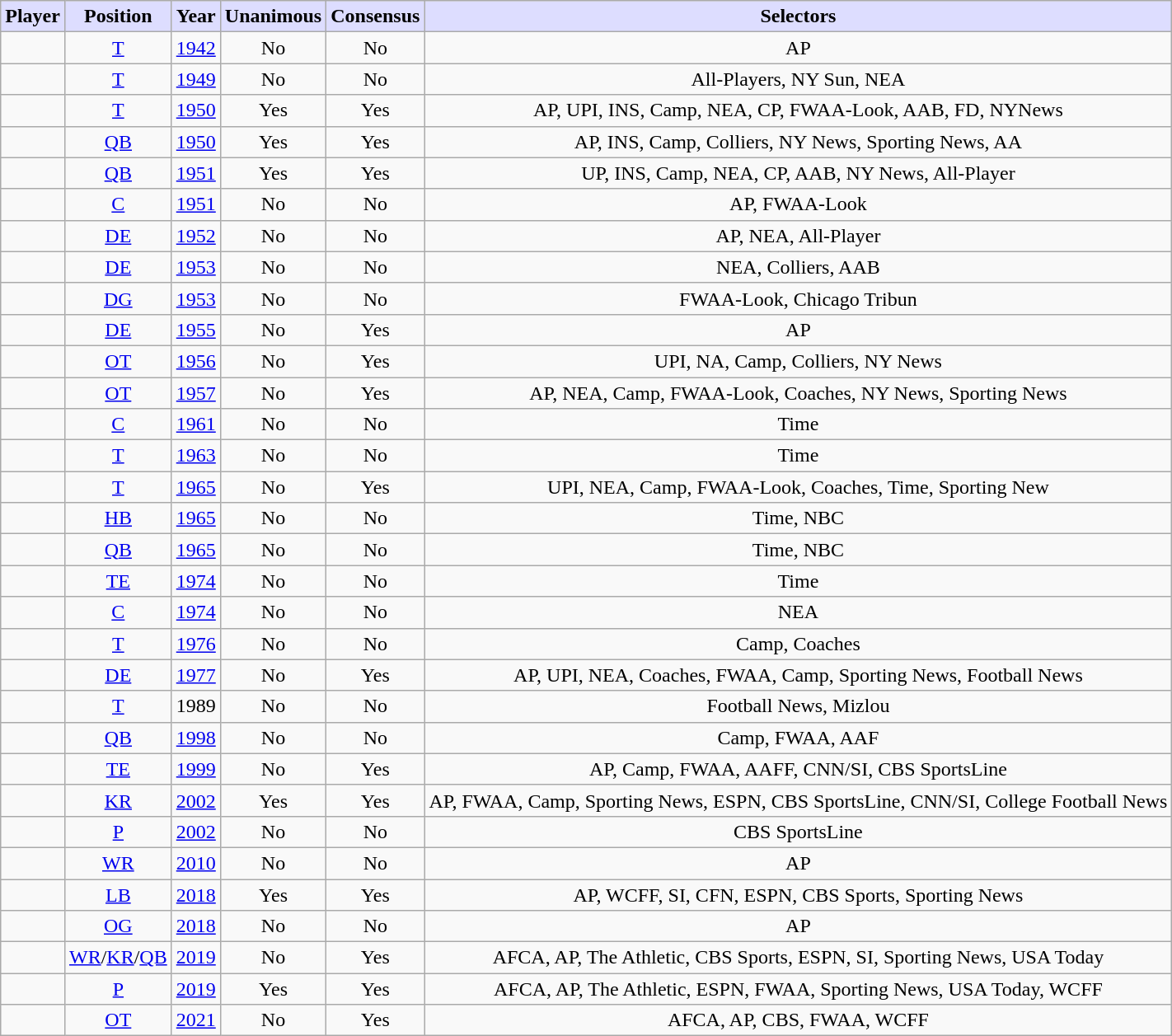<table class="wikitable sortable" style="text-align:center">
<tr>
<th style="background:#ddf">Player</th>
<th style="background:#ddf">Position</th>
<th style="background:#ddf">Year</th>
<th style="background:#ddf">Unanimous</th>
<th style="background:#ddf">Consensus</th>
<th style="background:#ddf">Selectors</th>
</tr>
<tr>
<td></td>
<td><a href='#'>T</a></td>
<td><a href='#'>1942</a></td>
<td>No</td>
<td>No</td>
<td>AP</td>
</tr>
<tr>
<td></td>
<td><a href='#'>T</a></td>
<td><a href='#'>1949</a></td>
<td>No</td>
<td>No</td>
<td>All-Players, NY Sun, NEA</td>
</tr>
<tr>
<td><strong></strong></td>
<td><a href='#'>T</a></td>
<td><a href='#'>1950</a></td>
<td>Yes</td>
<td>Yes</td>
<td>AP, UPI, INS, Camp, NEA, CP, FWAA-Look, AAB, FD, NYNews</td>
</tr>
<tr>
<td><strong></strong></td>
<td><a href='#'>QB</a></td>
<td><a href='#'>1950</a></td>
<td>Yes</td>
<td>Yes</td>
<td>AP, INS, Camp, Colliers, NY News, Sporting News, AA</td>
</tr>
<tr>
<td><strong></strong></td>
<td><a href='#'>QB</a></td>
<td><a href='#'>1951</a></td>
<td>Yes</td>
<td>Yes</td>
<td>UP, INS, Camp, NEA, CP, AAB, NY News, All-Player</td>
</tr>
<tr>
<td></td>
<td><a href='#'>C</a></td>
<td><a href='#'>1951</a></td>
<td>No</td>
<td>No</td>
<td>AP, FWAA-Look</td>
</tr>
<tr>
<td></td>
<td><a href='#'>DE</a></td>
<td><a href='#'>1952</a></td>
<td>No</td>
<td>No</td>
<td>AP, NEA, All-Player</td>
</tr>
<tr>
<td></td>
<td><a href='#'>DE</a></td>
<td><a href='#'>1953</a></td>
<td>No</td>
<td>No</td>
<td>NEA, Colliers, AAB</td>
</tr>
<tr>
<td></td>
<td><a href='#'>DG</a></td>
<td><a href='#'>1953</a></td>
<td>No</td>
<td>No</td>
<td>FWAA-Look, Chicago Tribun</td>
</tr>
<tr>
<td></td>
<td><a href='#'>DE</a></td>
<td><a href='#'>1955</a></td>
<td>No</td>
<td>Yes</td>
<td>AP</td>
</tr>
<tr>
<td><strong></strong></td>
<td><a href='#'>OT</a></td>
<td><a href='#'>1956</a></td>
<td>No</td>
<td>Yes</td>
<td>UPI, NA, Camp, Colliers, NY News</td>
</tr>
<tr>
<td><strong></strong></td>
<td><a href='#'>OT</a></td>
<td><a href='#'>1957</a></td>
<td>No</td>
<td>Yes</td>
<td>AP, NEA, Camp, FWAA-Look, Coaches, NY News, Sporting News</td>
</tr>
<tr>
<td></td>
<td><a href='#'>C</a></td>
<td><a href='#'>1961</a></td>
<td>No</td>
<td>No</td>
<td>Time</td>
</tr>
<tr>
<td></td>
<td><a href='#'>T</a></td>
<td><a href='#'>1963</a></td>
<td>No</td>
<td>No</td>
<td>Time</td>
</tr>
<tr>
<td><strong></strong></td>
<td><a href='#'>T</a></td>
<td><a href='#'>1965</a></td>
<td>No</td>
<td>Yes</td>
<td>UPI, NEA, Camp, FWAA-Look, Coaches, Time, Sporting New</td>
</tr>
<tr>
<td></td>
<td><a href='#'>HB</a></td>
<td><a href='#'>1965</a></td>
<td>No</td>
<td>No</td>
<td>Time, NBC</td>
</tr>
<tr>
<td></td>
<td><a href='#'>QB</a></td>
<td><a href='#'>1965</a></td>
<td>No</td>
<td>No</td>
<td>Time, NBC</td>
</tr>
<tr>
<td></td>
<td><a href='#'>TE</a></td>
<td><a href='#'>1974</a></td>
<td>No</td>
<td>No</td>
<td>Time</td>
</tr>
<tr>
<td></td>
<td><a href='#'>C</a></td>
<td><a href='#'>1974</a></td>
<td>No</td>
<td>No</td>
<td>NEA</td>
</tr>
<tr>
<td></td>
<td><a href='#'>T</a></td>
<td><a href='#'>1976</a></td>
<td>No</td>
<td>No</td>
<td>Camp, Coaches</td>
</tr>
<tr>
<td><strong></strong></td>
<td><a href='#'>DE</a></td>
<td><a href='#'>1977</a></td>
<td>No</td>
<td>Yes</td>
<td>AP, UPI, NEA, Coaches, FWAA, Camp, Sporting News, Football News</td>
</tr>
<tr>
<td></td>
<td><a href='#'>T</a></td>
<td>1989</td>
<td>No</td>
<td>No</td>
<td>Football News, Mizlou</td>
</tr>
<tr>
<td></td>
<td><a href='#'>QB</a></td>
<td><a href='#'>1998</a></td>
<td>No</td>
<td>No</td>
<td>Camp, FWAA, AAF</td>
</tr>
<tr>
<td><strong></strong></td>
<td><a href='#'>TE</a></td>
<td><a href='#'>1999</a></td>
<td>No</td>
<td>Yes</td>
<td>AP, Camp, FWAA, AAFF, CNN/SI, CBS SportsLine</td>
</tr>
<tr>
<td><strong></strong></td>
<td><a href='#'>KR</a></td>
<td><a href='#'>2002</a></td>
<td>Yes</td>
<td>Yes</td>
<td>AP, FWAA, Camp, Sporting News, ESPN, CBS SportsLine, CNN/SI, College Football News</td>
</tr>
<tr>
<td></td>
<td><a href='#'>P</a></td>
<td><a href='#'>2002</a></td>
<td>No</td>
<td>No</td>
<td>CBS SportsLine</td>
</tr>
<tr>
<td></td>
<td><a href='#'>WR</a></td>
<td><a href='#'>2010</a></td>
<td>No</td>
<td>No</td>
<td>AP</td>
</tr>
<tr>
<td><strong></strong></td>
<td><a href='#'>LB</a></td>
<td><a href='#'>2018</a></td>
<td>Yes</td>
<td>Yes</td>
<td>AP, WCFF, SI, CFN, ESPN, CBS Sports, Sporting News</td>
</tr>
<tr>
<td></td>
<td><a href='#'>OG</a></td>
<td><a href='#'>2018</a></td>
<td>No</td>
<td>No</td>
<td>AP</td>
</tr>
<tr>
<td><strong></strong></td>
<td><a href='#'>WR</a>/<a href='#'>KR</a>/<a href='#'>QB</a></td>
<td><a href='#'>2019</a></td>
<td>No</td>
<td>Yes</td>
<td>AFCA, AP, The Athletic, CBS Sports, ESPN, SI, Sporting News, USA Today</td>
</tr>
<tr>
<td><strong></strong></td>
<td><a href='#'>P</a></td>
<td><a href='#'>2019</a></td>
<td>Yes</td>
<td>Yes</td>
<td>AFCA, AP, The Athletic, ESPN, FWAA, Sporting News, USA Today, WCFF</td>
</tr>
<tr>
<td><strong></strong></td>
<td><a href='#'>OT</a></td>
<td><a href='#'>2021</a></td>
<td>No</td>
<td>Yes</td>
<td>AFCA, AP, CBS, FWAA, WCFF</td>
</tr>
</table>
